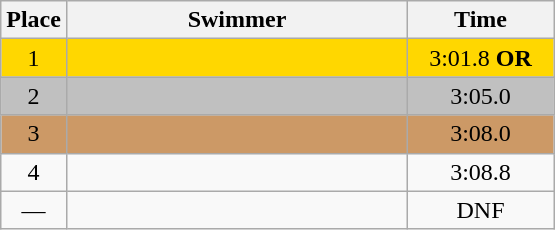<table class=wikitable style="text-align:center">
<tr>
<th>Place</th>
<th width=220>Swimmer</th>
<th width=90>Time</th>
</tr>
<tr bgcolor=gold>
<td>1</td>
<td align=left></td>
<td>3:01.8 <strong>OR</strong></td>
</tr>
<tr bgcolor=silver>
<td>2</td>
<td align=left></td>
<td>3:05.0</td>
</tr>
<tr bgcolor=cc9966>
<td>3</td>
<td align=left></td>
<td>3:08.0</td>
</tr>
<tr>
<td>4</td>
<td align=left></td>
<td>3:08.8</td>
</tr>
<tr>
<td>—</td>
<td align=left></td>
<td>DNF</td>
</tr>
</table>
